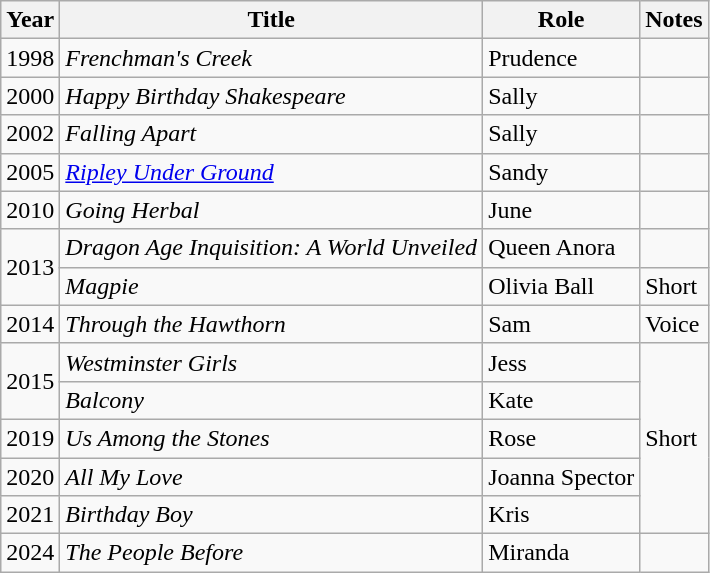<table class="wikitable sortable plainrowheaders">
<tr style="text-align:center;">
<th scope="col">Year</th>
<th scope="col">Title</th>
<th scope="col">Role</th>
<th scope="col">Notes</th>
</tr>
<tr>
<td>1998</td>
<td><em>Frenchman's Creek</em></td>
<td>Prudence</td>
<td></td>
</tr>
<tr>
<td>2000</td>
<td><em>Happy Birthday Shakespeare</em></td>
<td>Sally</td>
<td></td>
</tr>
<tr>
<td>2002</td>
<td><em>Falling Apart</em></td>
<td>Sally</td>
<td></td>
</tr>
<tr>
<td>2005</td>
<td><em><a href='#'>Ripley Under Ground</a></em></td>
<td>Sandy</td>
<td></td>
</tr>
<tr>
<td>2010</td>
<td><em>Going Herbal</em></td>
<td>June</td>
<td></td>
</tr>
<tr>
<td rowspan="2">2013</td>
<td><em>Dragon Age Inquisition: A World Unveiled</em></td>
<td>Queen Anora</td>
<td></td>
</tr>
<tr>
<td><em>Magpie</em></td>
<td>Olivia Ball</td>
<td>Short</td>
</tr>
<tr>
<td>2014</td>
<td><em>Through the Hawthorn</em></td>
<td>Sam</td>
<td>Voice</td>
</tr>
<tr>
<td rowspan="2">2015</td>
<td><em>Westminster Girls</em></td>
<td>Jess</td>
<td rowspan="5">Short</td>
</tr>
<tr>
<td><em>Balcony</em></td>
<td>Kate</td>
</tr>
<tr>
<td>2019</td>
<td><em>Us Among the Stones</em></td>
<td>Rose</td>
</tr>
<tr>
<td>2020</td>
<td><em>All My Love</em></td>
<td>Joanna Spector</td>
</tr>
<tr>
<td>2021</td>
<td><em>Birthday Boy</em></td>
<td>Kris</td>
</tr>
<tr>
<td>2024</td>
<td><em>The People Before</em></td>
<td>Miranda</td>
<td></td>
</tr>
</table>
